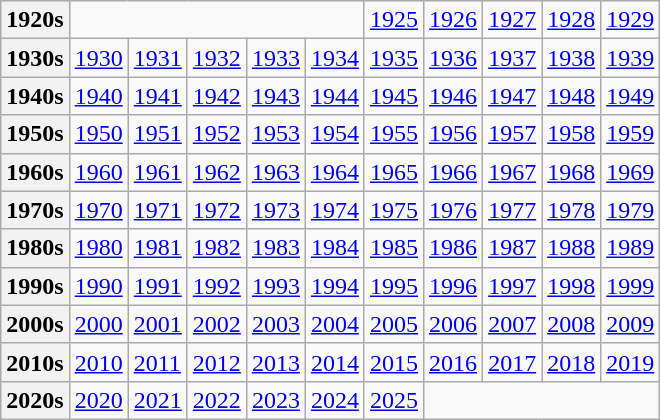<table class="wikitable">
<tr>
<th>1920s</th>
<td colspan=5></td>
<td><a href='#'>1925</a></td>
<td><a href='#'>1926</a></td>
<td><a href='#'>1927</a></td>
<td><a href='#'>1928</a></td>
<td><a href='#'>1929</a></td>
</tr>
<tr>
<th>1930s</th>
<td><a href='#'>1930</a></td>
<td><a href='#'>1931</a></td>
<td><a href='#'>1932</a></td>
<td><a href='#'>1933</a></td>
<td><a href='#'>1934</a></td>
<td><a href='#'>1935</a></td>
<td><a href='#'>1936</a></td>
<td><a href='#'>1937</a></td>
<td><a href='#'>1938</a></td>
<td><a href='#'>1939</a></td>
</tr>
<tr>
<th>1940s</th>
<td><a href='#'>1940</a></td>
<td><a href='#'>1941</a></td>
<td><a href='#'>1942</a></td>
<td><a href='#'>1943</a></td>
<td><a href='#'>1944</a></td>
<td><a href='#'>1945</a></td>
<td><a href='#'>1946</a></td>
<td><a href='#'>1947</a></td>
<td><a href='#'>1948</a></td>
<td><a href='#'>1949</a></td>
</tr>
<tr>
<th>1950s</th>
<td><a href='#'>1950</a></td>
<td><a href='#'>1951</a></td>
<td><a href='#'>1952</a></td>
<td><a href='#'>1953</a></td>
<td><a href='#'>1954</a></td>
<td><a href='#'>1955</a></td>
<td><a href='#'>1956</a></td>
<td><a href='#'>1957</a></td>
<td><a href='#'>1958</a></td>
<td><a href='#'>1959</a></td>
</tr>
<tr>
<th>1960s</th>
<td><a href='#'>1960</a></td>
<td><a href='#'>1961</a></td>
<td><a href='#'>1962</a></td>
<td><a href='#'>1963</a></td>
<td><a href='#'>1964</a></td>
<td><a href='#'>1965</a></td>
<td><a href='#'>1966</a></td>
<td><a href='#'>1967</a></td>
<td><a href='#'>1968</a></td>
<td><a href='#'>1969</a></td>
</tr>
<tr>
<th>1970s</th>
<td><a href='#'>1970</a></td>
<td><a href='#'>1971</a></td>
<td><a href='#'>1972</a></td>
<td><a href='#'>1973</a></td>
<td><a href='#'>1974</a></td>
<td><a href='#'>1975</a></td>
<td><a href='#'>1976</a></td>
<td><a href='#'>1977</a></td>
<td><a href='#'>1978</a></td>
<td><a href='#'>1979</a></td>
</tr>
<tr>
<th>1980s</th>
<td><a href='#'>1980</a></td>
<td><a href='#'>1981</a></td>
<td><a href='#'>1982</a></td>
<td><a href='#'>1983</a></td>
<td><a href='#'>1984</a></td>
<td><a href='#'>1985</a></td>
<td><a href='#'>1986</a></td>
<td><a href='#'>1987</a></td>
<td><a href='#'>1988</a></td>
<td><a href='#'>1989</a></td>
</tr>
<tr>
<th>1990s</th>
<td><a href='#'>1990</a></td>
<td><a href='#'>1991</a></td>
<td><a href='#'>1992</a></td>
<td><a href='#'>1993</a></td>
<td><a href='#'>1994</a></td>
<td><a href='#'>1995</a></td>
<td><a href='#'>1996</a></td>
<td><a href='#'>1997</a></td>
<td><a href='#'>1998</a></td>
<td><a href='#'>1999</a></td>
</tr>
<tr>
<th>2000s</th>
<td><a href='#'>2000</a></td>
<td><a href='#'>2001</a></td>
<td><a href='#'>2002</a></td>
<td><a href='#'>2003</a></td>
<td><a href='#'>2004</a></td>
<td><a href='#'>2005</a></td>
<td><a href='#'>2006</a></td>
<td><a href='#'>2007</a></td>
<td><a href='#'>2008</a></td>
<td><a href='#'>2009</a></td>
</tr>
<tr>
<th>2010s</th>
<td><a href='#'>2010</a></td>
<td><a href='#'>2011</a></td>
<td><a href='#'>2012</a></td>
<td><a href='#'>2013</a></td>
<td><a href='#'>2014</a></td>
<td><a href='#'>2015</a></td>
<td><a href='#'>2016</a></td>
<td><a href='#'>2017</a></td>
<td><a href='#'>2018</a></td>
<td><a href='#'>2019</a></td>
</tr>
<tr>
<th>2020s</th>
<td><a href='#'>2020</a></td>
<td><a href='#'>2021</a></td>
<td><a href='#'>2022</a></td>
<td><a href='#'>2023</a></td>
<td><a href='#'>2024</a></td>
<td><a href='#'>2025</a></td>
</tr>
</table>
